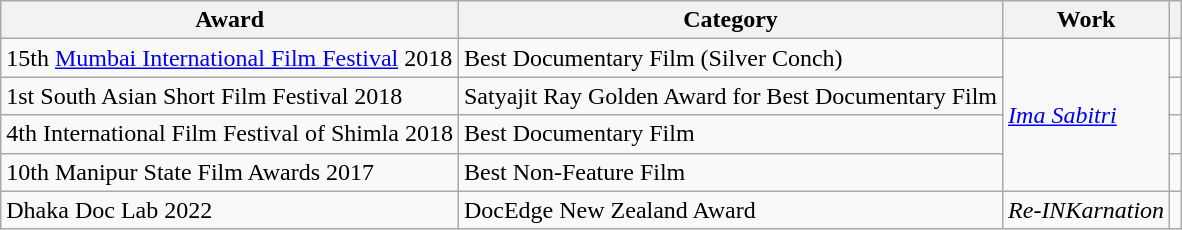<table class="wikitable sortable">
<tr>
<th>Award</th>
<th>Category</th>
<th>Work</th>
<th></th>
</tr>
<tr>
<td>15th <a href='#'>Mumbai International Film Festival</a> 2018</td>
<td>Best Documentary Film (Silver Conch)</td>
<td rowspan="4"><em><a href='#'>Ima Sabitri</a></em></td>
<td></td>
</tr>
<tr>
<td>1st South Asian Short Film Festival 2018</td>
<td>Satyajit Ray Golden Award for Best Documentary Film</td>
<td></td>
</tr>
<tr>
<td>4th International Film Festival of Shimla 2018</td>
<td>Best Documentary Film</td>
<td></td>
</tr>
<tr>
<td>10th Manipur State Film Awards 2017</td>
<td>Best Non-Feature Film</td>
<td></td>
</tr>
<tr>
<td>Dhaka Doc Lab 2022</td>
<td>DocEdge New Zealand Award</td>
<td><em>Re-INKarnation</em></td>
<td></td>
</tr>
</table>
